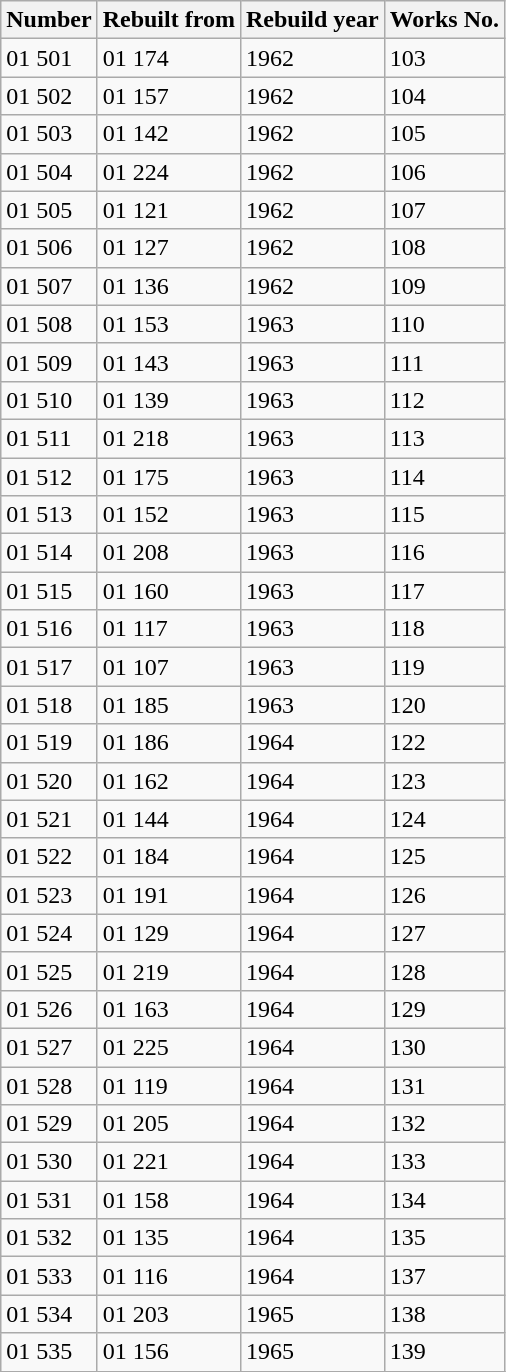<table class="wikitable sortable collapsible collapsed">
<tr>
<th>Number</th>
<th>Rebuilt from</th>
<th>Rebuild year</th>
<th>Works No.</th>
</tr>
<tr>
<td>01 501</td>
<td>01 174</td>
<td>1962</td>
<td>103</td>
</tr>
<tr>
<td>01 502</td>
<td>01 157</td>
<td>1962</td>
<td>104</td>
</tr>
<tr>
<td>01 503</td>
<td>01 142</td>
<td>1962</td>
<td>105</td>
</tr>
<tr>
<td>01 504</td>
<td>01 224</td>
<td>1962</td>
<td>106</td>
</tr>
<tr>
<td>01 505</td>
<td>01 121</td>
<td>1962</td>
<td>107</td>
</tr>
<tr>
<td>01 506</td>
<td>01 127</td>
<td>1962</td>
<td>108</td>
</tr>
<tr>
<td>01 507</td>
<td>01 136</td>
<td>1962</td>
<td>109</td>
</tr>
<tr>
<td>01 508</td>
<td>01 153</td>
<td>1963</td>
<td>110</td>
</tr>
<tr>
<td>01 509</td>
<td>01 143</td>
<td>1963</td>
<td>111</td>
</tr>
<tr>
<td>01 510</td>
<td>01 139</td>
<td>1963</td>
<td>112</td>
</tr>
<tr>
<td>01 511</td>
<td>01 218</td>
<td>1963</td>
<td>113</td>
</tr>
<tr>
<td>01 512</td>
<td>01 175</td>
<td>1963</td>
<td>114</td>
</tr>
<tr>
<td>01 513</td>
<td>01 152</td>
<td>1963</td>
<td>115</td>
</tr>
<tr>
<td>01 514</td>
<td>01 208</td>
<td>1963</td>
<td>116</td>
</tr>
<tr>
<td>01 515</td>
<td>01 160</td>
<td>1963</td>
<td>117</td>
</tr>
<tr>
<td>01 516</td>
<td>01 117</td>
<td>1963</td>
<td>118</td>
</tr>
<tr>
<td>01 517</td>
<td>01 107</td>
<td>1963</td>
<td>119</td>
</tr>
<tr>
<td>01 518</td>
<td>01 185</td>
<td>1963</td>
<td>120</td>
</tr>
<tr>
<td>01 519</td>
<td>01 186</td>
<td>1964</td>
<td>122</td>
</tr>
<tr>
<td>01 520</td>
<td>01 162</td>
<td>1964</td>
<td>123</td>
</tr>
<tr>
<td>01 521</td>
<td>01 144</td>
<td>1964</td>
<td>124</td>
</tr>
<tr>
<td>01 522</td>
<td>01 184</td>
<td>1964</td>
<td>125</td>
</tr>
<tr>
<td>01 523</td>
<td>01 191</td>
<td>1964</td>
<td>126</td>
</tr>
<tr>
<td>01 524</td>
<td>01 129</td>
<td>1964</td>
<td>127</td>
</tr>
<tr>
<td>01 525</td>
<td>01 219</td>
<td>1964</td>
<td>128</td>
</tr>
<tr>
<td>01 526</td>
<td>01 163</td>
<td>1964</td>
<td>129</td>
</tr>
<tr>
<td>01 527</td>
<td>01 225</td>
<td>1964</td>
<td>130</td>
</tr>
<tr>
<td>01 528</td>
<td>01 119</td>
<td>1964</td>
<td>131</td>
</tr>
<tr>
<td>01 529</td>
<td>01 205</td>
<td>1964</td>
<td>132</td>
</tr>
<tr>
<td>01 530</td>
<td>01 221</td>
<td>1964</td>
<td>133</td>
</tr>
<tr>
<td>01 531</td>
<td>01 158</td>
<td>1964</td>
<td>134</td>
</tr>
<tr>
<td>01 532</td>
<td>01 135</td>
<td>1964</td>
<td>135</td>
</tr>
<tr>
<td>01 533</td>
<td>01 116</td>
<td>1964</td>
<td>137</td>
</tr>
<tr>
<td>01 534</td>
<td>01 203</td>
<td>1965</td>
<td>138</td>
</tr>
<tr>
<td>01 535</td>
<td>01 156</td>
<td>1965</td>
<td>139</td>
</tr>
<tr>
</tr>
</table>
